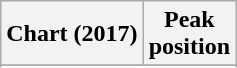<table class="wikitable plainrowheaders sortable">
<tr>
<th>Chart (2017)</th>
<th>Peak<br>position</th>
</tr>
<tr>
</tr>
<tr>
</tr>
</table>
